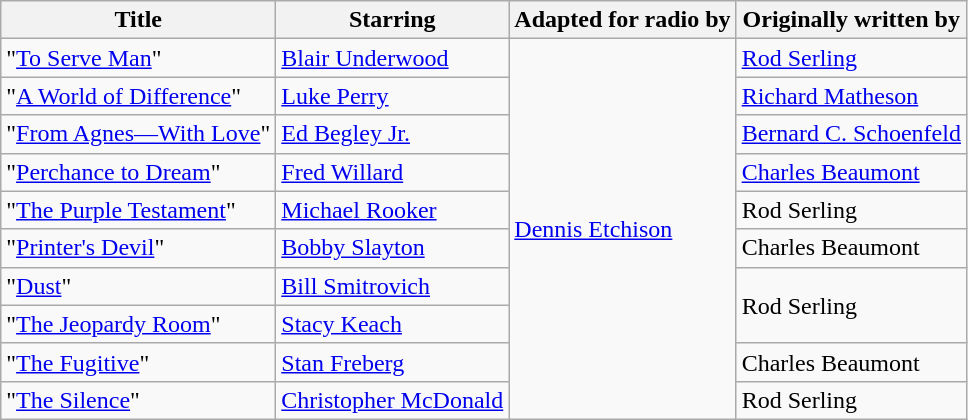<table class="wikitable">
<tr>
<th>Title</th>
<th>Starring</th>
<th>Adapted for radio by</th>
<th>Originally written by</th>
</tr>
<tr>
<td>"<a href='#'>To Serve Man</a>"</td>
<td><a href='#'>Blair Underwood</a></td>
<td rowspan="10"><a href='#'>Dennis Etchison</a></td>
<td><a href='#'>Rod Serling</a></td>
</tr>
<tr>
<td>"<a href='#'>A World of Difference</a>"</td>
<td><a href='#'>Luke Perry</a></td>
<td><a href='#'>Richard Matheson</a></td>
</tr>
<tr>
<td>"<a href='#'>From Agnes—With Love</a>"</td>
<td><a href='#'>Ed Begley Jr.</a></td>
<td><a href='#'>Bernard C. Schoenfeld</a></td>
</tr>
<tr>
<td>"<a href='#'>Perchance to Dream</a>"</td>
<td><a href='#'>Fred Willard</a></td>
<td><a href='#'>Charles Beaumont</a></td>
</tr>
<tr>
<td>"<a href='#'>The Purple Testament</a>"</td>
<td><a href='#'>Michael Rooker</a></td>
<td>Rod Serling</td>
</tr>
<tr>
<td>"<a href='#'>Printer's Devil</a>"</td>
<td><a href='#'>Bobby Slayton</a></td>
<td>Charles Beaumont</td>
</tr>
<tr>
<td>"<a href='#'>Dust</a>"</td>
<td><a href='#'>Bill Smitrovich</a></td>
<td rowspan="2">Rod Serling</td>
</tr>
<tr>
<td>"<a href='#'>The Jeopardy Room</a>"</td>
<td><a href='#'>Stacy Keach</a></td>
</tr>
<tr>
<td>"<a href='#'>The Fugitive</a>"</td>
<td><a href='#'>Stan Freberg</a></td>
<td>Charles Beaumont</td>
</tr>
<tr>
<td>"<a href='#'>The Silence</a>"</td>
<td><a href='#'>Christopher McDonald</a></td>
<td>Rod Serling</td>
</tr>
</table>
